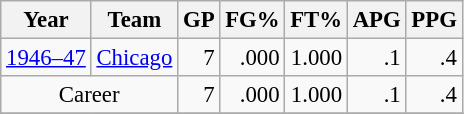<table class="wikitable sortable" style="font-size:95%; text-align:right;">
<tr>
<th>Year</th>
<th>Team</th>
<th>GP</th>
<th>FG%</th>
<th>FT%</th>
<th>APG</th>
<th>PPG</th>
</tr>
<tr>
<td style="text-align:left;"><a href='#'>1946–47</a></td>
<td style="text-align:left;"><a href='#'>Chicago</a></td>
<td>7</td>
<td>.000</td>
<td>1.000</td>
<td>.1</td>
<td>.4</td>
</tr>
<tr>
<td style="text-align:center;" colspan="2">Career</td>
<td>7</td>
<td>.000</td>
<td>1.000</td>
<td>.1</td>
<td>.4</td>
</tr>
<tr>
</tr>
</table>
